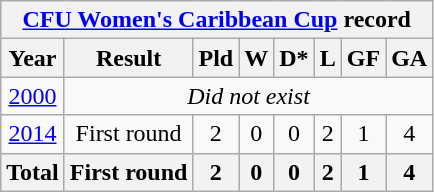<table class="wikitable" style="text-align: center;">
<tr>
<th colspan=8><a href='#'>CFU Women's Caribbean Cup</a> record</th>
</tr>
<tr>
<th>Year</th>
<th>Result</th>
<th>Pld</th>
<th>W</th>
<th>D*</th>
<th>L</th>
<th>GF</th>
<th>GA</th>
</tr>
<tr>
<td> <a href='#'>2000</a></td>
<td colspan=7><em>Did not exist</em></td>
</tr>
<tr>
<td> <a href='#'>2014</a></td>
<td>First round</td>
<td>2</td>
<td>0</td>
<td>0</td>
<td>2</td>
<td>1</td>
<td>4</td>
</tr>
<tr>
<th>Total</th>
<th>First round</th>
<th>2</th>
<th>0</th>
<th>0</th>
<th>2</th>
<th>1</th>
<th>4</th>
</tr>
</table>
